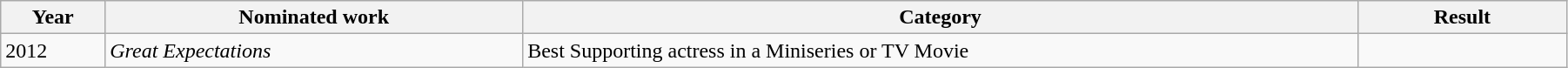<table style="width:95%;" class="wikitable sortable">
<tr>
<th style="width:5%;">Year</th>
<th style="width:20%;">Nominated work</th>
<th style="width:40%;">Category</th>
<th style="width:10%;">Result</th>
</tr>
<tr>
<td>2012</td>
<td><em>Great Expectations</em></td>
<td>Best Supporting actress in a Miniseries or TV Movie</td>
<td></td>
</tr>
</table>
